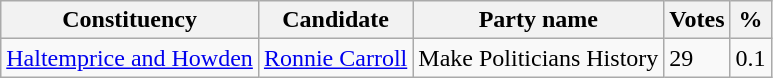<table class="wikitable">
<tr>
<th>Constituency</th>
<th>Candidate</th>
<th>Party name</th>
<th>Votes</th>
<th>%</th>
</tr>
<tr>
<td><a href='#'>Haltemprice and Howden</a></td>
<td><a href='#'>Ronnie Carroll</a></td>
<td>Make Politicians History</td>
<td>29</td>
<td>0.1</td>
</tr>
</table>
